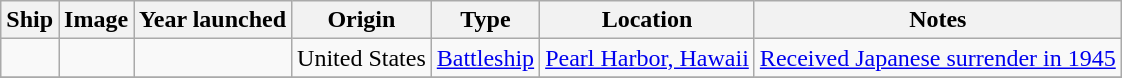<table class="wikitable sortable">
<tr>
<th>Ship</th>
<th>Image</th>
<th>Year launched</th>
<th>Origin</th>
<th>Type</th>
<th>Location</th>
<th>Notes</th>
</tr>
<tr>
<td data-sort-value=Missouri></td>
<td></td>
<td></td>
<td> United States</td>
<td><a href='#'>Battleship</a></td>
<td><a href='#'>Pearl Harbor, Hawaii</a><br></td>
<td><a href='#'>Received Japanese surrender in 1945</a></td>
</tr>
<tr>
</tr>
</table>
